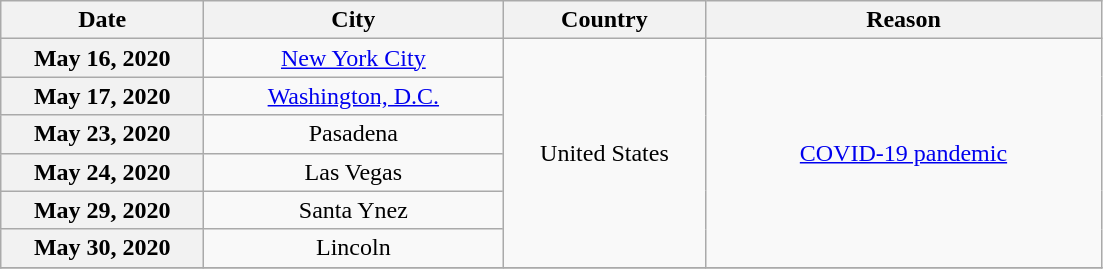<table class="wikitable plainrowheaders" style="text-align:center;">
<tr>
<th scope="col" style="width:8em;">Date</th>
<th scope="col" style="width:12em;">City</th>
<th scope="col" style="width:8em;">Country</th>
<th scope="col" style="width:16em;">Reason</th>
</tr>
<tr>
<th scope="row">May 16, 2020</th>
<td><a href='#'>New York City</a></td>
<td rowspan="6">United States</td>
<td rowspan="6"><a href='#'>COVID-19 pandemic</a></td>
</tr>
<tr>
<th scope="row">May 17, 2020</th>
<td><a href='#'>Washington, D.C.</a></td>
</tr>
<tr>
<th scope="row">May 23, 2020</th>
<td>Pasadena</td>
</tr>
<tr>
<th scope="row">May 24, 2020</th>
<td>Las Vegas</td>
</tr>
<tr>
<th scope="row">May 29, 2020</th>
<td>Santa Ynez</td>
</tr>
<tr>
<th scope="row">May 30, 2020</th>
<td>Lincoln</td>
</tr>
<tr>
</tr>
</table>
